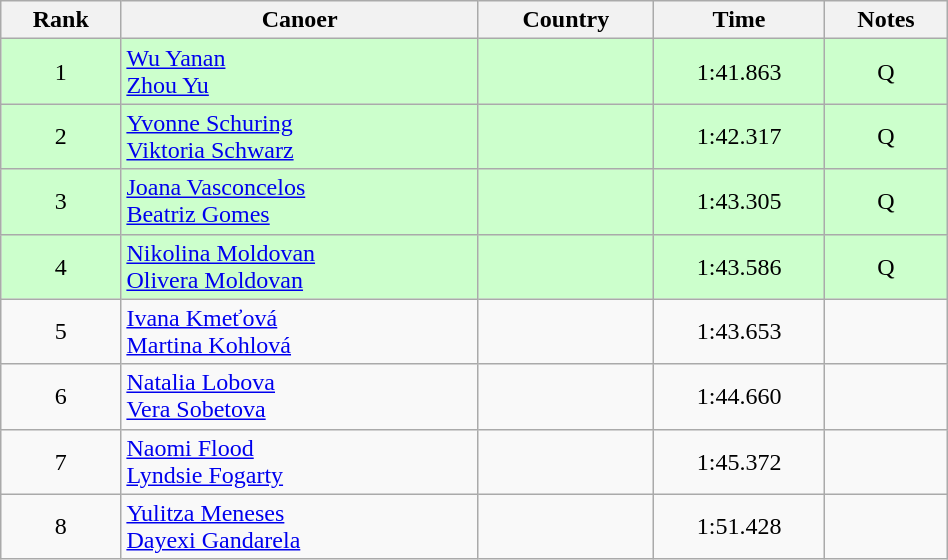<table class="wikitable" width=50% style="text-align:center;">
<tr>
<th>Rank</th>
<th>Canoer</th>
<th>Country</th>
<th>Time</th>
<th>Notes</th>
</tr>
<tr bgcolor=ccffcc>
<td>1</td>
<td align="left"><a href='#'>Wu Yanan</a><br><a href='#'>Zhou Yu</a></td>
<td align="left"></td>
<td>1:41.863</td>
<td>Q</td>
</tr>
<tr bgcolor=ccffcc>
<td>2</td>
<td align="left"><a href='#'>Yvonne Schuring</a><br><a href='#'>Viktoria Schwarz</a></td>
<td align="left"></td>
<td>1:42.317</td>
<td>Q</td>
</tr>
<tr bgcolor=ccffcc>
<td>3</td>
<td align="left"><a href='#'>Joana Vasconcelos</a><br><a href='#'>Beatriz Gomes</a></td>
<td align="left"></td>
<td>1:43.305</td>
<td>Q</td>
</tr>
<tr bgcolor=ccffcc>
<td>4</td>
<td align="left"><a href='#'>Nikolina Moldovan</a><br><a href='#'>Olivera Moldovan</a></td>
<td align="left"></td>
<td>1:43.586</td>
<td>Q</td>
</tr>
<tr>
<td>5</td>
<td align="left"><a href='#'>Ivana Kmeťová</a><br><a href='#'>Martina Kohlová</a></td>
<td align="left"></td>
<td>1:43.653</td>
<td></td>
</tr>
<tr>
<td>6</td>
<td align="left"><a href='#'>Natalia Lobova</a><br><a href='#'>Vera Sobetova</a></td>
<td align="left"></td>
<td>1:44.660</td>
<td></td>
</tr>
<tr>
<td>7</td>
<td align="left"><a href='#'>Naomi Flood</a><br><a href='#'>Lyndsie Fogarty</a></td>
<td align="left"></td>
<td>1:45.372</td>
<td></td>
</tr>
<tr>
<td>8</td>
<td align="left"><a href='#'>Yulitza Meneses</a><br><a href='#'>Dayexi Gandarela</a></td>
<td align="left"></td>
<td>1:51.428</td>
<td></td>
</tr>
</table>
